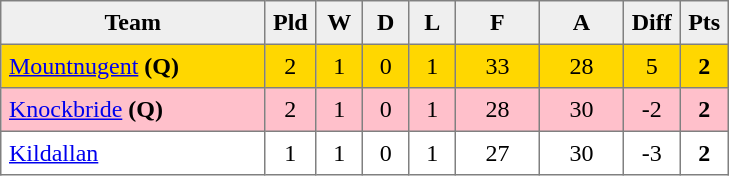<table style=border-collapse:collapse border=1 cellspacing=0 cellpadding=5>
<tr align=center bgcolor=#efefef>
<th width=165>Team</th>
<th width=20>Pld</th>
<th width=20>W</th>
<th width=20>D</th>
<th width=20>L</th>
<th width=45>F</th>
<th width=45>A</th>
<th width=20>Diff</th>
<th width=20>Pts</th>
</tr>
<tr align=center style="background:gold;">
<td style="text-align:left;"><a href='#'>Mountnugent</a> <strong>(Q)</strong></td>
<td>2</td>
<td>1</td>
<td>0</td>
<td>1</td>
<td>33</td>
<td>28</td>
<td>5</td>
<td><strong>2</strong></td>
</tr>
<tr align=center style="background:#FFC0CB;">
<td style="text-align:left;"><a href='#'>Knockbride</a> <strong>(Q)</strong></td>
<td>2</td>
<td>1</td>
<td>0</td>
<td>1</td>
<td>28</td>
<td>30</td>
<td>-2</td>
<td><strong>2</strong></td>
</tr>
<tr align=center style="background:#FFFFFF;">
<td style="text-align:left;"><a href='#'>Kildallan</a></td>
<td>1</td>
<td>1</td>
<td>0</td>
<td>1</td>
<td>27</td>
<td>30</td>
<td>-3</td>
<td><strong>2</strong></td>
</tr>
</table>
